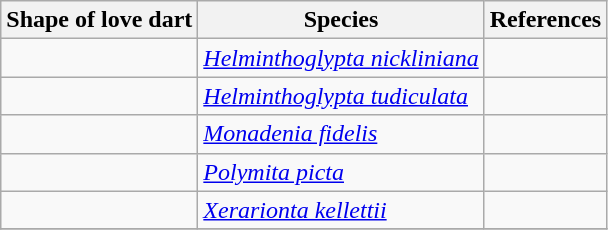<table class="wikitable">
<tr>
<th>Shape of love dart</th>
<th>Species</th>
<th>References</th>
</tr>
<tr>
<td></td>
<td><em><a href='#'>Helminthoglypta nickliniana</a></em></td>
<td></td>
</tr>
<tr>
<td></td>
<td><em><a href='#'>Helminthoglypta tudiculata</a></em></td>
<td></td>
</tr>
<tr>
<td></td>
<td><em><a href='#'>Monadenia fidelis</a></em></td>
<td></td>
</tr>
<tr>
<td></td>
<td><em><a href='#'>Polymita picta</a></em></td>
<td></td>
</tr>
<tr>
<td></td>
<td><em><a href='#'>Xerarionta kellettii</a></em></td>
<td></td>
</tr>
<tr>
</tr>
</table>
